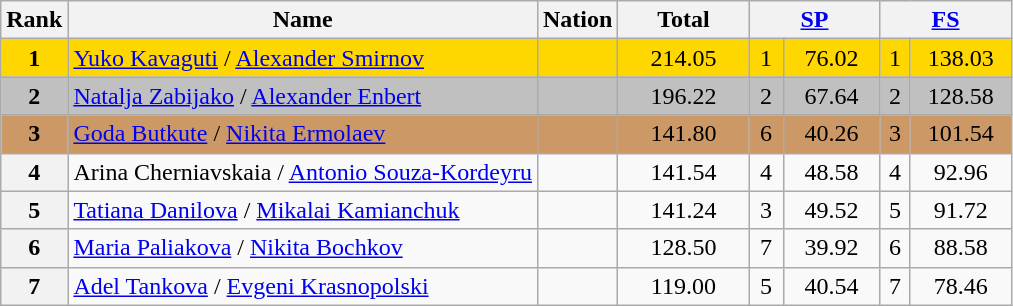<table class="wikitable sortable">
<tr>
<th>Rank</th>
<th>Name</th>
<th>Nation</th>
<th width="80px">Total</th>
<th colspan="2" width="80px"><a href='#'>SP</a></th>
<th colspan="2" width="80px"><a href='#'>FS</a></th>
</tr>
<tr bgcolor="gold">
<td align="center"><strong>1</strong></td>
<td><a href='#'>Yuko Kavaguti</a> / <a href='#'>Alexander Smirnov</a></td>
<td></td>
<td align="center">214.05</td>
<td align="center">1</td>
<td align="center">76.02</td>
<td align="center">1</td>
<td align="center">138.03</td>
</tr>
<tr bgcolor="silver">
<td align="center"><strong>2</strong></td>
<td><a href='#'>Natalja Zabijako</a> / <a href='#'>Alexander Enbert</a></td>
<td></td>
<td align="center">196.22</td>
<td align="center">2</td>
<td align="center">67.64</td>
<td align="center">2</td>
<td align="center">128.58</td>
</tr>
<tr bgcolor="cc9966">
<td align="center"><strong>3</strong></td>
<td><a href='#'>Goda Butkute</a> / <a href='#'>Nikita Ermolaev</a></td>
<td></td>
<td align="center">141.80</td>
<td align="center">6</td>
<td align="center">40.26</td>
<td align="center">3</td>
<td align="center">101.54</td>
</tr>
<tr>
<th>4</th>
<td>Arina Cherniavskaia / <a href='#'>Antonio Souza-Kordeyru</a></td>
<td></td>
<td align="center">141.54</td>
<td align="center">4</td>
<td align="center">48.58</td>
<td align="center">4</td>
<td align="center">92.96</td>
</tr>
<tr>
<th>5</th>
<td><a href='#'>Tatiana Danilova</a> / <a href='#'>Mikalai Kamianchuk</a></td>
<td></td>
<td align="center">141.24</td>
<td align="center">3</td>
<td align="center">49.52</td>
<td align="center">5</td>
<td align="center">91.72</td>
</tr>
<tr>
<th>6</th>
<td><a href='#'>Maria Paliakova</a> / <a href='#'>Nikita Bochkov</a></td>
<td></td>
<td align="center">128.50</td>
<td align="center">7</td>
<td align="center">39.92</td>
<td align="center">6</td>
<td align="center">88.58</td>
</tr>
<tr>
<th>7</th>
<td><a href='#'>Adel Tankova</a> / <a href='#'>Evgeni Krasnopolski</a></td>
<td></td>
<td align="center">119.00</td>
<td align="center">5</td>
<td align="center">40.54</td>
<td align="center">7</td>
<td align="center">78.46</td>
</tr>
</table>
